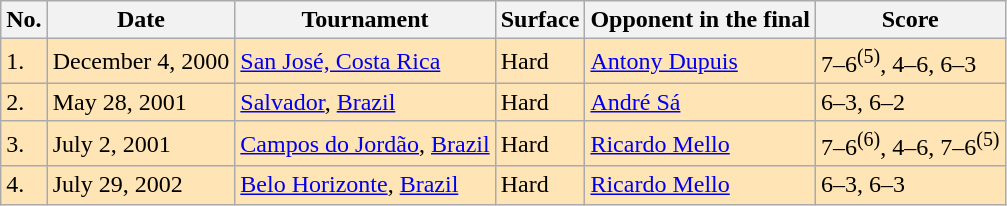<table class="sortable wikitable">
<tr>
<th>No.</th>
<th>Date</th>
<th>Tournament</th>
<th>Surface</th>
<th>Opponent in the final</th>
<th>Score</th>
</tr>
<tr bgcolor="moccasin">
<td>1.</td>
<td>December 4, 2000</td>
<td><a href='#'>San José, Costa Rica</a></td>
<td>Hard</td>
<td> <a href='#'>Antony Dupuis</a></td>
<td>7–6<sup>(5)</sup>, 4–6, 6–3</td>
</tr>
<tr bgcolor="moccasin">
<td>2.</td>
<td>May 28, 2001</td>
<td><a href='#'>Salvador</a>, <a href='#'>Brazil</a></td>
<td>Hard</td>
<td> <a href='#'>André Sá</a></td>
<td>6–3, 6–2</td>
</tr>
<tr bgcolor="moccasin">
<td>3.</td>
<td>July 2, 2001</td>
<td><a href='#'>Campos do Jordão</a>, <a href='#'>Brazil</a></td>
<td>Hard</td>
<td> <a href='#'>Ricardo Mello</a></td>
<td>7–6<sup>(6)</sup>, 4–6, 7–6<sup>(5)</sup></td>
</tr>
<tr bgcolor="moccasin">
<td>4.</td>
<td>July 29, 2002</td>
<td><a href='#'>Belo Horizonte</a>, <a href='#'>Brazil</a></td>
<td>Hard</td>
<td> <a href='#'>Ricardo Mello</a></td>
<td>6–3, 6–3</td>
</tr>
</table>
